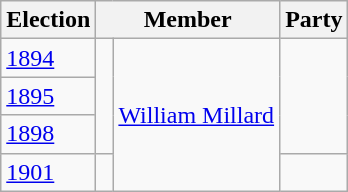<table class="wikitable">
<tr>
<th>Election</th>
<th colspan="2">Member</th>
<th>Party</th>
</tr>
<tr>
<td><a href='#'>1894</a></td>
<td rowspan="3" > </td>
<td rowspan="4"><a href='#'>William Millard</a></td>
<td rowspan="3"></td>
</tr>
<tr>
<td><a href='#'>1895</a></td>
</tr>
<tr>
<td><a href='#'>1898</a></td>
</tr>
<tr>
<td><a href='#'>1901</a></td>
<td> </td>
<td></td>
</tr>
</table>
